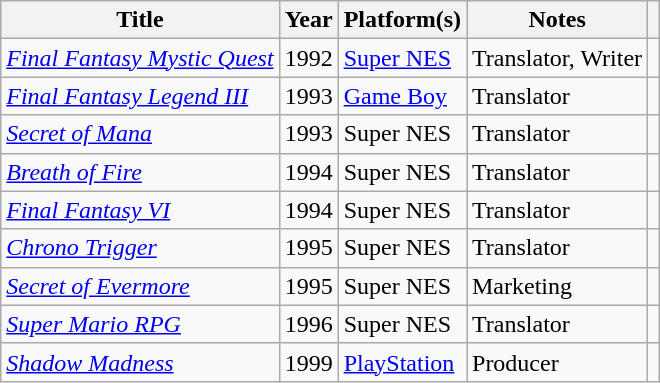<table class="wikitable" border="1">
<tr>
<th scope="col">Title</th>
<th scope="col">Year</th>
<th scope="col">Platform(s)</th>
<th scope="col">Notes</th>
<th scope="col"></th>
</tr>
<tr>
<td><em><a href='#'>Final Fantasy Mystic Quest</a></em></td>
<td>1992</td>
<td><a href='#'>Super NES</a></td>
<td>Translator, Writer</td>
<td></td>
</tr>
<tr>
<td><em><a href='#'>Final Fantasy Legend III</a></em></td>
<td>1993</td>
<td><a href='#'>Game Boy</a></td>
<td>Translator</td>
<td></td>
</tr>
<tr>
<td><em><a href='#'>Secret of Mana</a></em></td>
<td>1993</td>
<td>Super NES</td>
<td>Translator</td>
<td></td>
</tr>
<tr>
<td><em><a href='#'>Breath of Fire</a></em></td>
<td>1994</td>
<td>Super NES</td>
<td>Translator</td>
<td></td>
</tr>
<tr>
<td><em><a href='#'>Final Fantasy VI</a></em></td>
<td>1994</td>
<td>Super NES</td>
<td>Translator</td>
<td></td>
</tr>
<tr>
<td><em><a href='#'>Chrono Trigger</a></em></td>
<td>1995</td>
<td>Super NES</td>
<td>Translator</td>
<td></td>
</tr>
<tr>
<td><em><a href='#'>Secret of Evermore</a></em></td>
<td>1995</td>
<td>Super NES</td>
<td>Marketing</td>
<td></td>
</tr>
<tr>
<td><em><a href='#'>Super Mario RPG</a></em></td>
<td>1996</td>
<td>Super NES</td>
<td>Translator</td>
<td></td>
</tr>
<tr>
<td><em><a href='#'>Shadow Madness</a></em></td>
<td>1999</td>
<td><a href='#'>PlayStation</a></td>
<td>Producer</td>
<td></td>
</tr>
</table>
